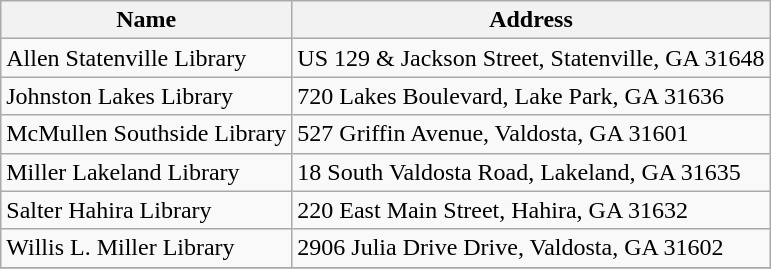<table class="wikitable">
<tr>
<th>Name</th>
<th>Address</th>
</tr>
<tr>
<td>Allen Statenville Library</td>
<td>US 129 & Jackson Street, Statenville, GA 31648</td>
</tr>
<tr>
<td>Johnston Lakes Library</td>
<td>720 Lakes Boulevard, Lake Park, GA 31636</td>
</tr>
<tr>
<td>McMullen Southside Library</td>
<td>527 Griffin Avenue, Valdosta, GA 31601</td>
</tr>
<tr>
<td>Miller Lakeland Library</td>
<td>18 South Valdosta Road, Lakeland, GA 31635</td>
</tr>
<tr>
<td>Salter Hahira Library</td>
<td>220 East Main Street, Hahira, GA 31632</td>
</tr>
<tr>
<td>Willis L. Miller Library</td>
<td>2906 Julia Drive Drive, Valdosta, GA 31602</td>
</tr>
<tr>
</tr>
</table>
